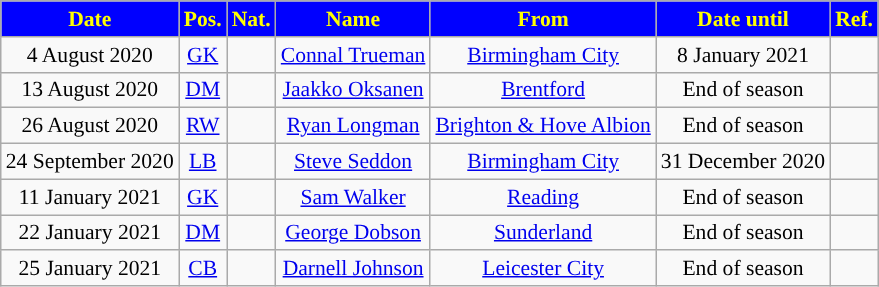<table class="wikitable"  style="text-align:center; font-size:90%; ">
<tr>
<th style="background:#0000ff; color:#FFFF00; ">Date</th>
<th style="background:#0000ff; color:#FFFF00; ">Pos.</th>
<th style="background:#0000ff; color:#FFFF00; ">Nat.</th>
<th style="background:#0000ff; color:#FFFF00; ">Name</th>
<th style="background:#0000ff; color:#FFFF00; ">From</th>
<th style="background:#0000ff; color:#FFFF00; ">Date until</th>
<th style="background:#0000ff; color:#FFFF00; ">Ref.</th>
</tr>
<tr>
<td>4 August 2020</td>
<td><a href='#'>GK</a></td>
<td></td>
<td><a href='#'>Connal Trueman</a></td>
<td> <a href='#'>Birmingham City</a></td>
<td>8 January 2021</td>
<td></td>
</tr>
<tr>
<td>13 August 2020</td>
<td><a href='#'>DM</a></td>
<td></td>
<td><a href='#'>Jaakko Oksanen</a></td>
<td> <a href='#'>Brentford</a></td>
<td>End of season</td>
<td></td>
</tr>
<tr>
<td>26 August 2020</td>
<td><a href='#'>RW</a></td>
<td></td>
<td><a href='#'>Ryan Longman</a></td>
<td> <a href='#'>Brighton & Hove Albion</a></td>
<td>End of season</td>
<td></td>
</tr>
<tr>
<td>24 September 2020</td>
<td><a href='#'>LB</a></td>
<td></td>
<td><a href='#'>Steve Seddon</a></td>
<td> <a href='#'>Birmingham City</a></td>
<td>31 December 2020</td>
<td></td>
</tr>
<tr>
<td>11 January 2021</td>
<td><a href='#'>GK</a></td>
<td></td>
<td><a href='#'>Sam Walker</a></td>
<td> <a href='#'>Reading</a></td>
<td>End of season</td>
<td></td>
</tr>
<tr>
<td>22 January 2021</td>
<td><a href='#'>DM</a></td>
<td></td>
<td><a href='#'>George Dobson</a></td>
<td> <a href='#'>Sunderland</a></td>
<td>End of season</td>
<td></td>
</tr>
<tr>
<td>25 January 2021</td>
<td><a href='#'>CB</a></td>
<td></td>
<td><a href='#'>Darnell Johnson</a></td>
<td> <a href='#'>Leicester City</a></td>
<td>End of season</td>
<td></td>
</tr>
</table>
